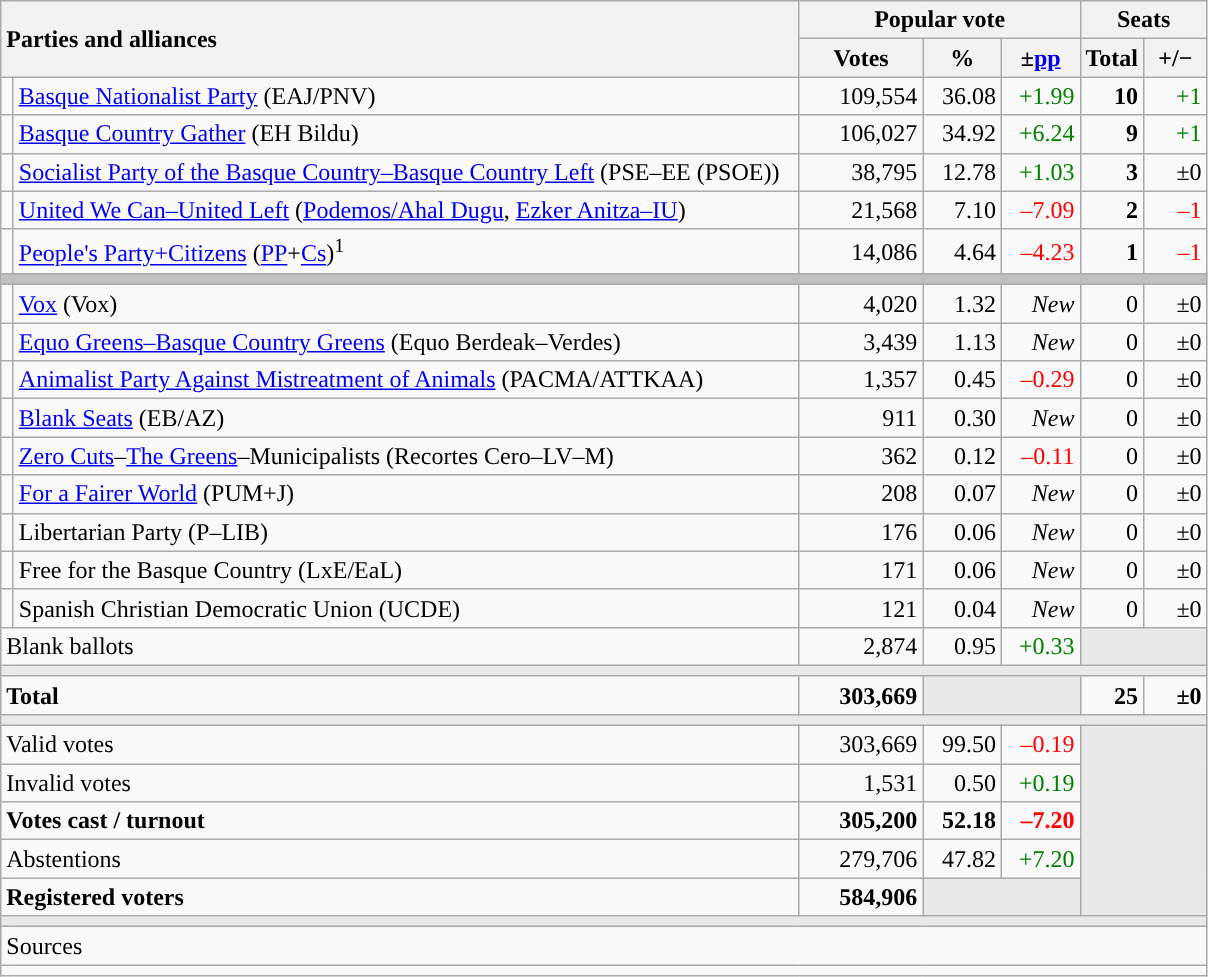<table class="wikitable" style="text-align:right;">
<tr>
<th style="text-align:left;" rowspan="2" colspan="2" width="525">Parties and alliances</th>
<th colspan="3">Popular vote</th>
<th colspan="2">Seats</th>
</tr>
<tr>
<th width="75">Votes</th>
<th width="45">%</th>
<th width="45">±<a href='#'>pp</a></th>
<th width="35">Total</th>
<th width="35">+/−</th>
</tr>
<tr>
<td width="1" style="color:inherit;background:"></td>
<td align="left"><a href='#'>Basque Nationalist Party</a> (EAJ/PNV)</td>
<td>109,554</td>
<td>36.08</td>
<td style="color:green;">+1.99</td>
<td><strong>10</strong></td>
<td style="color:green;">+1</td>
</tr>
<tr>
<td style="color:inherit;background:"></td>
<td align="left"><a href='#'>Basque Country Gather</a> (EH Bildu)</td>
<td>106,027</td>
<td>34.92</td>
<td style="color:green;">+6.24</td>
<td><strong>9</strong></td>
<td style="color:green;">+1</td>
</tr>
<tr>
<td style="color:inherit;background:"></td>
<td align="left"><a href='#'>Socialist Party of the Basque Country–Basque Country Left</a> (PSE–EE (PSOE))</td>
<td>38,795</td>
<td>12.78</td>
<td style="color:green;">+1.03</td>
<td><strong>3</strong></td>
<td>±0</td>
</tr>
<tr>
<td style="color:inherit;background:"></td>
<td align="left"><a href='#'>United We Can–United Left</a> (<a href='#'>Podemos/Ahal Dugu</a>, <a href='#'>Ezker Anitza–IU</a>)</td>
<td>21,568</td>
<td>7.10</td>
<td style="color:red;">–7.09</td>
<td><strong>2</strong></td>
<td style="color:red;">–1</td>
</tr>
<tr>
<td style="color:inherit;background:"></td>
<td align="left"><a href='#'>People's Party+Citizens</a> (<a href='#'>PP</a>+<a href='#'>Cs</a>)<sup>1</sup></td>
<td>14,086</td>
<td>4.64</td>
<td style="color:red;">–4.23</td>
<td><strong>1</strong></td>
<td style="color:red;">–1</td>
</tr>
<tr>
<td colspan="7" bgcolor="#C0C0C0"></td>
</tr>
<tr>
<td style="color:inherit;background:"></td>
<td align="left"><a href='#'>Vox</a> (Vox)</td>
<td>4,020</td>
<td>1.32</td>
<td><em>New</em></td>
<td>0</td>
<td>±0</td>
</tr>
<tr>
<td style="color:inherit;background:"></td>
<td align="left"><a href='#'>Equo Greens–Basque Country Greens</a> (Equo Berdeak–Verdes)</td>
<td>3,439</td>
<td>1.13</td>
<td><em>New</em></td>
<td>0</td>
<td>±0</td>
</tr>
<tr>
<td style="color:inherit;background:"></td>
<td align="left"><a href='#'>Animalist Party Against Mistreatment of Animals</a> (PACMA/ATTKAA)</td>
<td>1,357</td>
<td>0.45</td>
<td style="color:red;">–0.29</td>
<td>0</td>
<td>±0</td>
</tr>
<tr>
<td style="color:inherit;background:"></td>
<td align="left"><a href='#'>Blank Seats</a> (EB/AZ)</td>
<td>911</td>
<td>0.30</td>
<td><em>New</em></td>
<td>0</td>
<td>±0</td>
</tr>
<tr>
<td style="color:inherit;background:"></td>
<td align="left"><a href='#'>Zero Cuts</a>–<a href='#'>The Greens</a>–Municipalists (Recortes Cero–LV–M)</td>
<td>362</td>
<td>0.12</td>
<td style="color:red;">–0.11</td>
<td>0</td>
<td>±0</td>
</tr>
<tr>
<td style="color:inherit;background:"></td>
<td align="left"><a href='#'>For a Fairer World</a> (PUM+J)</td>
<td>208</td>
<td>0.07</td>
<td><em>New</em></td>
<td>0</td>
<td>±0</td>
</tr>
<tr>
<td style="color:inherit;background:"></td>
<td align="left">Libertarian Party (P–LIB)</td>
<td>176</td>
<td>0.06</td>
<td><em>New</em></td>
<td>0</td>
<td>±0</td>
</tr>
<tr>
<td style="color:inherit;background:"></td>
<td align="left">Free for the Basque Country (LxE/EaL)</td>
<td>171</td>
<td>0.06</td>
<td><em>New</em></td>
<td>0</td>
<td>±0</td>
</tr>
<tr>
<td style="color:inherit;background:"></td>
<td align="left">Spanish Christian Democratic Union (UCDE)</td>
<td>121</td>
<td>0.04</td>
<td><em>New</em></td>
<td>0</td>
<td>±0</td>
</tr>
<tr>
<td align="left" colspan="2">Blank ballots</td>
<td>2,874</td>
<td>0.95</td>
<td style="color:green;">+0.33</td>
<td bgcolor="#E9E9E9" colspan="2"></td>
</tr>
<tr>
<td colspan="7" bgcolor="#E9E9E9"></td>
</tr>
<tr style="font-weight:bold;">
<td align="left" colspan="2">Total</td>
<td>303,669</td>
<td bgcolor="#E9E9E9" colspan="2"></td>
<td>25</td>
<td>±0</td>
</tr>
<tr>
<td colspan="7" bgcolor="#E9E9E9"></td>
</tr>
<tr>
<td align="left" colspan="2">Valid votes</td>
<td>303,669</td>
<td>99.50</td>
<td style="color:red;">–0.19</td>
<td bgcolor="#E9E9E9" colspan="2" rowspan="5"></td>
</tr>
<tr>
<td align="left" colspan="2">Invalid votes</td>
<td>1,531</td>
<td>0.50</td>
<td style="color:green;">+0.19</td>
</tr>
<tr style="font-weight:bold;">
<td align="left" colspan="2">Votes cast / turnout</td>
<td>305,200</td>
<td>52.18</td>
<td style="color:red;">–7.20</td>
</tr>
<tr>
<td align="left" colspan="2">Abstentions</td>
<td>279,706</td>
<td>47.82</td>
<td style="color:green;">+7.20</td>
</tr>
<tr style="font-weight:bold;">
<td align="left" colspan="2">Registered voters</td>
<td>584,906</td>
<td bgcolor="#E9E9E9" colspan="2"></td>
</tr>
<tr>
<td colspan="7" bgcolor="#E9E9E9"></td>
</tr>
<tr>
<td align="left" colspan="7">Sources</td>
</tr>
<tr>
<td colspan="7" style="text-align:left; max-width:790px;"></td>
</tr>
</table>
